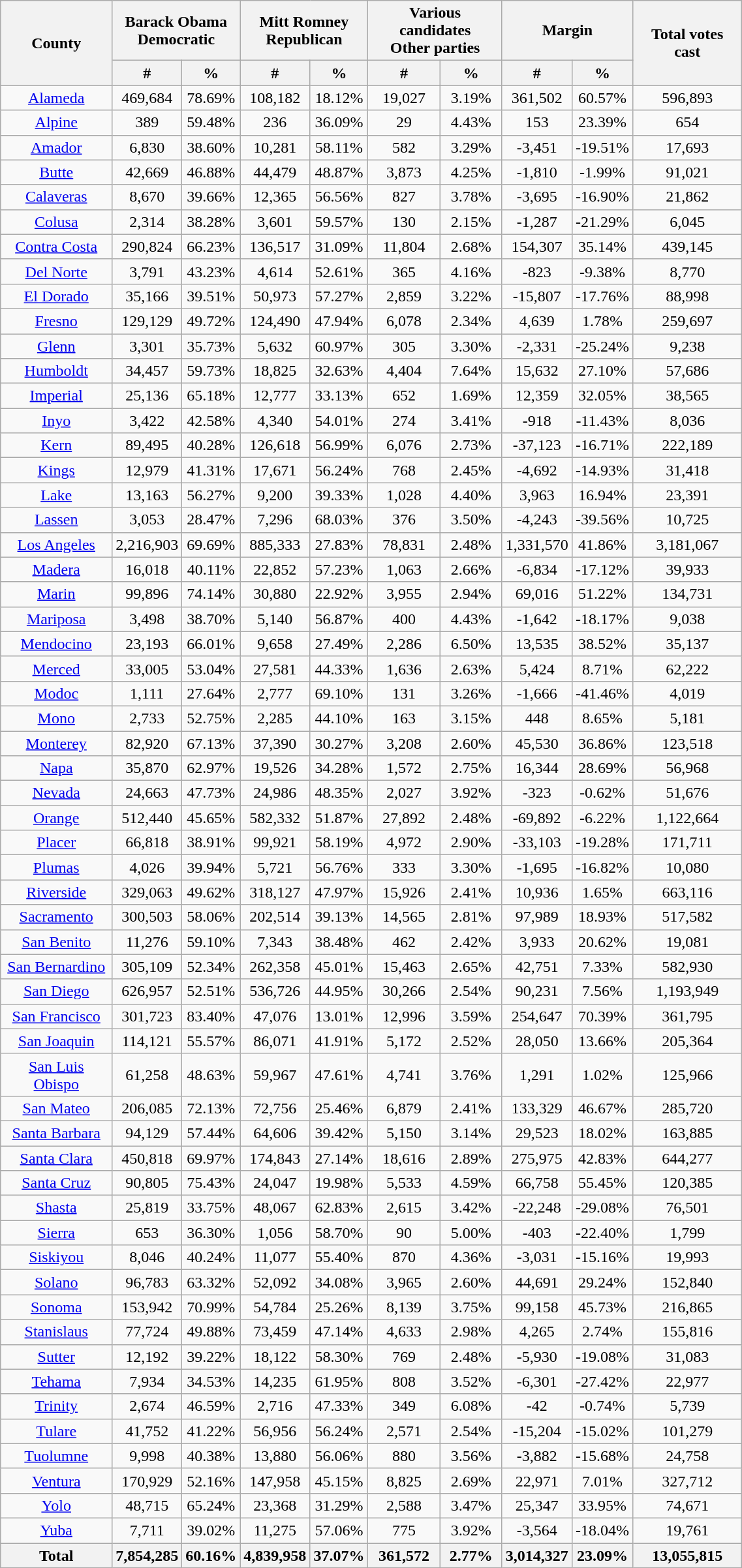<table width="60%"  class="wikitable sortable" style="text-align:center">
<tr>
<th style="text-align:center;" rowspan="2">County</th>
<th style="text-align:center;" colspan="2">Barack Obama<br>Democratic</th>
<th style="text-align:center;" colspan="2">Mitt Romney<br>Republican</th>
<th style="text-align:center;" colspan="2">Various candidates<br>Other parties</th>
<th style="text-align:center;" colspan="2">Margin</th>
<th style="text-align:center;" rowspan="2">Total votes cast</th>
</tr>
<tr>
<th style="text-align:center;" data-sort-type="number">#</th>
<th style="text-align:center;" data-sort-type="number">%</th>
<th style="text-align:center;" data-sort-type="number">#</th>
<th style="text-align:center;" data-sort-type="number">%</th>
<th style="text-align:center;" data-sort-type="number">#</th>
<th style="text-align:center;" data-sort-type="number">%</th>
<th style="text-align:center;" data-sort-type="number">#</th>
<th style="text-align:center;" data-sort-type="number">%</th>
</tr>
<tr style="text-align:center;">
<td><a href='#'>Alameda</a></td>
<td>469,684</td>
<td>78.69%</td>
<td>108,182</td>
<td>18.12%</td>
<td>19,027</td>
<td>3.19%</td>
<td>361,502</td>
<td>60.57%</td>
<td>596,893</td>
</tr>
<tr style="text-align:center;">
<td><a href='#'>Alpine</a></td>
<td>389</td>
<td>59.48%</td>
<td>236</td>
<td>36.09%</td>
<td>29</td>
<td>4.43%</td>
<td>153</td>
<td>23.39%</td>
<td>654</td>
</tr>
<tr style="text-align:center;">
<td><a href='#'>Amador</a></td>
<td>6,830</td>
<td>38.60%</td>
<td>10,281</td>
<td>58.11%</td>
<td>582</td>
<td>3.29%</td>
<td>-3,451</td>
<td>-19.51%</td>
<td>17,693</td>
</tr>
<tr style="text-align:center;">
<td><a href='#'>Butte</a></td>
<td>42,669</td>
<td>46.88%</td>
<td>44,479</td>
<td>48.87%</td>
<td>3,873</td>
<td>4.25%</td>
<td>-1,810</td>
<td>-1.99%</td>
<td>91,021</td>
</tr>
<tr style="text-align:center;">
<td><a href='#'>Calaveras</a></td>
<td>8,670</td>
<td>39.66%</td>
<td>12,365</td>
<td>56.56%</td>
<td>827</td>
<td>3.78%</td>
<td>-3,695</td>
<td>-16.90%</td>
<td>21,862</td>
</tr>
<tr style="text-align:center;">
<td><a href='#'>Colusa</a></td>
<td>2,314</td>
<td>38.28%</td>
<td>3,601</td>
<td>59.57%</td>
<td>130</td>
<td>2.15%</td>
<td>-1,287</td>
<td>-21.29%</td>
<td>6,045</td>
</tr>
<tr style="text-align:center;">
<td><a href='#'>Contra Costa</a></td>
<td>290,824</td>
<td>66.23%</td>
<td>136,517</td>
<td>31.09%</td>
<td>11,804</td>
<td>2.68%</td>
<td>154,307</td>
<td>35.14%</td>
<td>439,145</td>
</tr>
<tr style="text-align:center;">
<td><a href='#'>Del Norte</a></td>
<td>3,791</td>
<td>43.23%</td>
<td>4,614</td>
<td>52.61%</td>
<td>365</td>
<td>4.16%</td>
<td>-823</td>
<td>-9.38%</td>
<td>8,770</td>
</tr>
<tr style="text-align:center;">
<td><a href='#'>El Dorado</a></td>
<td>35,166</td>
<td>39.51%</td>
<td>50,973</td>
<td>57.27%</td>
<td>2,859</td>
<td>3.22%</td>
<td>-15,807</td>
<td>-17.76%</td>
<td>88,998</td>
</tr>
<tr style="text-align:center;">
<td><a href='#'>Fresno</a></td>
<td>129,129</td>
<td>49.72%</td>
<td>124,490</td>
<td>47.94%</td>
<td>6,078</td>
<td>2.34%</td>
<td>4,639</td>
<td>1.78%</td>
<td>259,697</td>
</tr>
<tr style="text-align:center;">
<td><a href='#'>Glenn</a></td>
<td>3,301</td>
<td>35.73%</td>
<td>5,632</td>
<td>60.97%</td>
<td>305</td>
<td>3.30%</td>
<td>-2,331</td>
<td>-25.24%</td>
<td>9,238</td>
</tr>
<tr style="text-align:center;">
<td><a href='#'>Humboldt</a></td>
<td>34,457</td>
<td>59.73%</td>
<td>18,825</td>
<td>32.63%</td>
<td>4,404</td>
<td>7.64%</td>
<td>15,632</td>
<td>27.10%</td>
<td>57,686</td>
</tr>
<tr style="text-align:center;">
<td><a href='#'>Imperial</a></td>
<td>25,136</td>
<td>65.18%</td>
<td>12,777</td>
<td>33.13%</td>
<td>652</td>
<td>1.69%</td>
<td>12,359</td>
<td>32.05%</td>
<td>38,565</td>
</tr>
<tr style="text-align:center;">
<td><a href='#'>Inyo</a></td>
<td>3,422</td>
<td>42.58%</td>
<td>4,340</td>
<td>54.01%</td>
<td>274</td>
<td>3.41%</td>
<td>-918</td>
<td>-11.43%</td>
<td>8,036</td>
</tr>
<tr style="text-align:center;">
<td><a href='#'>Kern</a></td>
<td>89,495</td>
<td>40.28%</td>
<td>126,618</td>
<td>56.99%</td>
<td>6,076</td>
<td>2.73%</td>
<td>-37,123</td>
<td>-16.71%</td>
<td>222,189</td>
</tr>
<tr style="text-align:center;">
<td><a href='#'>Kings</a></td>
<td>12,979</td>
<td>41.31%</td>
<td>17,671</td>
<td>56.24%</td>
<td>768</td>
<td>2.45%</td>
<td>-4,692</td>
<td>-14.93%</td>
<td>31,418</td>
</tr>
<tr style="text-align:center;">
<td><a href='#'>Lake</a></td>
<td>13,163</td>
<td>56.27%</td>
<td>9,200</td>
<td>39.33%</td>
<td>1,028</td>
<td>4.40%</td>
<td>3,963</td>
<td>16.94%</td>
<td>23,391</td>
</tr>
<tr style="text-align:center;">
<td><a href='#'>Lassen</a></td>
<td>3,053</td>
<td>28.47%</td>
<td>7,296</td>
<td>68.03%</td>
<td>376</td>
<td>3.50%</td>
<td>-4,243</td>
<td>-39.56%</td>
<td>10,725</td>
</tr>
<tr style="text-align:center;">
<td><a href='#'>Los Angeles</a></td>
<td>2,216,903</td>
<td>69.69%</td>
<td>885,333</td>
<td>27.83%</td>
<td>78,831</td>
<td>2.48%</td>
<td>1,331,570</td>
<td>41.86%</td>
<td>3,181,067</td>
</tr>
<tr style="text-align:center;">
<td><a href='#'>Madera</a></td>
<td>16,018</td>
<td>40.11%</td>
<td>22,852</td>
<td>57.23%</td>
<td>1,063</td>
<td>2.66%</td>
<td>-6,834</td>
<td>-17.12%</td>
<td>39,933</td>
</tr>
<tr style="text-align:center;">
<td><a href='#'>Marin</a></td>
<td>99,896</td>
<td>74.14%</td>
<td>30,880</td>
<td>22.92%</td>
<td>3,955</td>
<td>2.94%</td>
<td>69,016</td>
<td>51.22%</td>
<td>134,731</td>
</tr>
<tr style="text-align:center;">
<td><a href='#'>Mariposa</a></td>
<td>3,498</td>
<td>38.70%</td>
<td>5,140</td>
<td>56.87%</td>
<td>400</td>
<td>4.43%</td>
<td>-1,642</td>
<td>-18.17%</td>
<td>9,038</td>
</tr>
<tr style="text-align:center;">
<td><a href='#'>Mendocino</a></td>
<td>23,193</td>
<td>66.01%</td>
<td>9,658</td>
<td>27.49%</td>
<td>2,286</td>
<td>6.50%</td>
<td>13,535</td>
<td>38.52%</td>
<td>35,137</td>
</tr>
<tr style="text-align:center;">
<td><a href='#'>Merced</a></td>
<td>33,005</td>
<td>53.04%</td>
<td>27,581</td>
<td>44.33%</td>
<td>1,636</td>
<td>2.63%</td>
<td>5,424</td>
<td>8.71%</td>
<td>62,222</td>
</tr>
<tr style="text-align:center;">
<td><a href='#'>Modoc</a></td>
<td>1,111</td>
<td>27.64%</td>
<td>2,777</td>
<td>69.10%</td>
<td>131</td>
<td>3.26%</td>
<td>-1,666</td>
<td>-41.46%</td>
<td>4,019</td>
</tr>
<tr style="text-align:center;">
<td><a href='#'>Mono</a></td>
<td>2,733</td>
<td>52.75%</td>
<td>2,285</td>
<td>44.10%</td>
<td>163</td>
<td>3.15%</td>
<td>448</td>
<td>8.65%</td>
<td>5,181</td>
</tr>
<tr style="text-align:center;">
<td><a href='#'>Monterey</a></td>
<td>82,920</td>
<td>67.13%</td>
<td>37,390</td>
<td>30.27%</td>
<td>3,208</td>
<td>2.60%</td>
<td>45,530</td>
<td>36.86%</td>
<td>123,518</td>
</tr>
<tr style="text-align:center;">
<td><a href='#'>Napa</a></td>
<td>35,870</td>
<td>62.97%</td>
<td>19,526</td>
<td>34.28%</td>
<td>1,572</td>
<td>2.75%</td>
<td>16,344</td>
<td>28.69%</td>
<td>56,968</td>
</tr>
<tr style="text-align:center;">
<td><a href='#'>Nevada</a></td>
<td>24,663</td>
<td>47.73%</td>
<td>24,986</td>
<td>48.35%</td>
<td>2,027</td>
<td>3.92%</td>
<td>-323</td>
<td>-0.62%</td>
<td>51,676</td>
</tr>
<tr style="text-align:center;">
<td><a href='#'>Orange</a></td>
<td>512,440</td>
<td>45.65%</td>
<td>582,332</td>
<td>51.87%</td>
<td>27,892</td>
<td>2.48%</td>
<td>-69,892</td>
<td>-6.22%</td>
<td>1,122,664</td>
</tr>
<tr style="text-align:center;">
<td><a href='#'>Placer</a></td>
<td>66,818</td>
<td>38.91%</td>
<td>99,921</td>
<td>58.19%</td>
<td>4,972</td>
<td>2.90%</td>
<td>-33,103</td>
<td>-19.28%</td>
<td>171,711</td>
</tr>
<tr style="text-align:center;">
<td><a href='#'>Plumas</a></td>
<td>4,026</td>
<td>39.94%</td>
<td>5,721</td>
<td>56.76%</td>
<td>333</td>
<td>3.30%</td>
<td>-1,695</td>
<td>-16.82%</td>
<td>10,080</td>
</tr>
<tr style="text-align:center;">
<td><a href='#'>Riverside</a></td>
<td>329,063</td>
<td>49.62%</td>
<td>318,127</td>
<td>47.97%</td>
<td>15,926</td>
<td>2.41%</td>
<td>10,936</td>
<td>1.65%</td>
<td>663,116</td>
</tr>
<tr style="text-align:center;">
<td><a href='#'>Sacramento</a></td>
<td>300,503</td>
<td>58.06%</td>
<td>202,514</td>
<td>39.13%</td>
<td>14,565</td>
<td>2.81%</td>
<td>97,989</td>
<td>18.93%</td>
<td>517,582</td>
</tr>
<tr style="text-align:center;">
<td><a href='#'>San Benito</a></td>
<td>11,276</td>
<td>59.10%</td>
<td>7,343</td>
<td>38.48%</td>
<td>462</td>
<td>2.42%</td>
<td>3,933</td>
<td>20.62%</td>
<td>19,081</td>
</tr>
<tr style="text-align:center;">
<td><a href='#'>San Bernardino</a></td>
<td>305,109</td>
<td>52.34%</td>
<td>262,358</td>
<td>45.01%</td>
<td>15,463</td>
<td>2.65%</td>
<td>42,751</td>
<td>7.33%</td>
<td>582,930</td>
</tr>
<tr style="text-align:center;">
<td><a href='#'>San Diego</a></td>
<td>626,957</td>
<td>52.51%</td>
<td>536,726</td>
<td>44.95%</td>
<td>30,266</td>
<td>2.54%</td>
<td>90,231</td>
<td>7.56%</td>
<td>1,193,949</td>
</tr>
<tr style="text-align:center;">
<td><a href='#'>San Francisco</a></td>
<td>301,723</td>
<td>83.40%</td>
<td>47,076</td>
<td>13.01%</td>
<td>12,996</td>
<td>3.59%</td>
<td>254,647</td>
<td>70.39%</td>
<td>361,795</td>
</tr>
<tr style="text-align:center;">
<td><a href='#'>San Joaquin</a></td>
<td>114,121</td>
<td>55.57%</td>
<td>86,071</td>
<td>41.91%</td>
<td>5,172</td>
<td>2.52%</td>
<td>28,050</td>
<td>13.66%</td>
<td>205,364</td>
</tr>
<tr style="text-align:center;">
<td><a href='#'>San Luis Obispo</a></td>
<td>61,258</td>
<td>48.63%</td>
<td>59,967</td>
<td>47.61%</td>
<td>4,741</td>
<td>3.76%</td>
<td>1,291</td>
<td>1.02%</td>
<td>125,966</td>
</tr>
<tr style="text-align:center;">
<td><a href='#'>San Mateo</a></td>
<td>206,085</td>
<td>72.13%</td>
<td>72,756</td>
<td>25.46%</td>
<td>6,879</td>
<td>2.41%</td>
<td>133,329</td>
<td>46.67%</td>
<td>285,720</td>
</tr>
<tr style="text-align:center;">
<td><a href='#'>Santa Barbara</a></td>
<td>94,129</td>
<td>57.44%</td>
<td>64,606</td>
<td>39.42%</td>
<td>5,150</td>
<td>3.14%</td>
<td>29,523</td>
<td>18.02%</td>
<td>163,885</td>
</tr>
<tr style="text-align:center;">
<td><a href='#'>Santa Clara</a></td>
<td>450,818</td>
<td>69.97%</td>
<td>174,843</td>
<td>27.14%</td>
<td>18,616</td>
<td>2.89%</td>
<td>275,975</td>
<td>42.83%</td>
<td>644,277</td>
</tr>
<tr style="text-align:center;">
<td><a href='#'>Santa Cruz</a></td>
<td>90,805</td>
<td>75.43%</td>
<td>24,047</td>
<td>19.98%</td>
<td>5,533</td>
<td>4.59%</td>
<td>66,758</td>
<td>55.45%</td>
<td>120,385</td>
</tr>
<tr style="text-align:center;">
<td><a href='#'>Shasta</a></td>
<td>25,819</td>
<td>33.75%</td>
<td>48,067</td>
<td>62.83%</td>
<td>2,615</td>
<td>3.42%</td>
<td>-22,248</td>
<td>-29.08%</td>
<td>76,501</td>
</tr>
<tr style="text-align:center;">
<td><a href='#'>Sierra</a></td>
<td>653</td>
<td>36.30%</td>
<td>1,056</td>
<td>58.70%</td>
<td>90</td>
<td>5.00%</td>
<td>-403</td>
<td>-22.40%</td>
<td>1,799</td>
</tr>
<tr style="text-align:center;">
<td><a href='#'>Siskiyou</a></td>
<td>8,046</td>
<td>40.24%</td>
<td>11,077</td>
<td>55.40%</td>
<td>870</td>
<td>4.36%</td>
<td>-3,031</td>
<td>-15.16%</td>
<td>19,993</td>
</tr>
<tr style="text-align:center;">
<td><a href='#'>Solano</a></td>
<td>96,783</td>
<td>63.32%</td>
<td>52,092</td>
<td>34.08%</td>
<td>3,965</td>
<td>2.60%</td>
<td>44,691</td>
<td>29.24%</td>
<td>152,840</td>
</tr>
<tr style="text-align:center;">
<td><a href='#'>Sonoma</a></td>
<td>153,942</td>
<td>70.99%</td>
<td>54,784</td>
<td>25.26%</td>
<td>8,139</td>
<td>3.75%</td>
<td>99,158</td>
<td>45.73%</td>
<td>216,865</td>
</tr>
<tr style="text-align:center;">
<td><a href='#'>Stanislaus</a></td>
<td>77,724</td>
<td>49.88%</td>
<td>73,459</td>
<td>47.14%</td>
<td>4,633</td>
<td>2.98%</td>
<td>4,265</td>
<td>2.74%</td>
<td>155,816</td>
</tr>
<tr style="text-align:center;">
<td><a href='#'>Sutter</a></td>
<td>12,192</td>
<td>39.22%</td>
<td>18,122</td>
<td>58.30%</td>
<td>769</td>
<td>2.48%</td>
<td>-5,930</td>
<td>-19.08%</td>
<td>31,083</td>
</tr>
<tr style="text-align:center;">
<td><a href='#'>Tehama</a></td>
<td>7,934</td>
<td>34.53%</td>
<td>14,235</td>
<td>61.95%</td>
<td>808</td>
<td>3.52%</td>
<td>-6,301</td>
<td>-27.42%</td>
<td>22,977</td>
</tr>
<tr style="text-align:center;">
<td><a href='#'>Trinity</a></td>
<td>2,674</td>
<td>46.59%</td>
<td>2,716</td>
<td>47.33%</td>
<td>349</td>
<td>6.08%</td>
<td>-42</td>
<td>-0.74%</td>
<td>5,739</td>
</tr>
<tr style="text-align:center;">
<td><a href='#'>Tulare</a></td>
<td>41,752</td>
<td>41.22%</td>
<td>56,956</td>
<td>56.24%</td>
<td>2,571</td>
<td>2.54%</td>
<td>-15,204</td>
<td>-15.02%</td>
<td>101,279</td>
</tr>
<tr style="text-align:center;">
<td><a href='#'>Tuolumne</a></td>
<td>9,998</td>
<td>40.38%</td>
<td>13,880</td>
<td>56.06%</td>
<td>880</td>
<td>3.56%</td>
<td>-3,882</td>
<td>-15.68%</td>
<td>24,758</td>
</tr>
<tr style="text-align:center;">
<td><a href='#'>Ventura</a></td>
<td>170,929</td>
<td>52.16%</td>
<td>147,958</td>
<td>45.15%</td>
<td>8,825</td>
<td>2.69%</td>
<td>22,971</td>
<td>7.01%</td>
<td>327,712</td>
</tr>
<tr style="text-align:center;">
<td><a href='#'>Yolo</a></td>
<td>48,715</td>
<td>65.24%</td>
<td>23,368</td>
<td>31.29%</td>
<td>2,588</td>
<td>3.47%</td>
<td>25,347</td>
<td>33.95%</td>
<td>74,671</td>
</tr>
<tr style="text-align:center;">
<td><a href='#'>Yuba</a></td>
<td>7,711</td>
<td>39.02%</td>
<td>11,275</td>
<td>57.06%</td>
<td>775</td>
<td>3.92%</td>
<td>-3,564</td>
<td>-18.04%</td>
<td>19,761</td>
</tr>
<tr>
<th>Total</th>
<th>7,854,285</th>
<th>60.16%</th>
<th>4,839,958</th>
<th>37.07%</th>
<th>361,572</th>
<th>2.77%</th>
<th>3,014,327</th>
<th>23.09%</th>
<th>13,055,815</th>
</tr>
</table>
